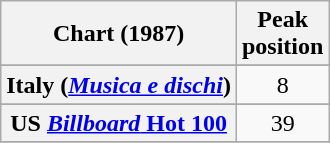<table class="wikitable sortable plainrowheaders" style="text-align:center">
<tr>
<th scope="col">Chart (1987)</th>
<th scope="col">Peak<br>position</th>
</tr>
<tr>
</tr>
<tr>
</tr>
<tr>
<th scope="row">Italy (<em><a href='#'>Musica e dischi</a></em>)</th>
<td>8</td>
</tr>
<tr>
</tr>
<tr>
</tr>
<tr>
</tr>
<tr>
</tr>
<tr>
<th scope="row">US <a href='#'><em>Billboard</em> Hot 100</a></th>
<td>39</td>
</tr>
<tr>
</tr>
</table>
